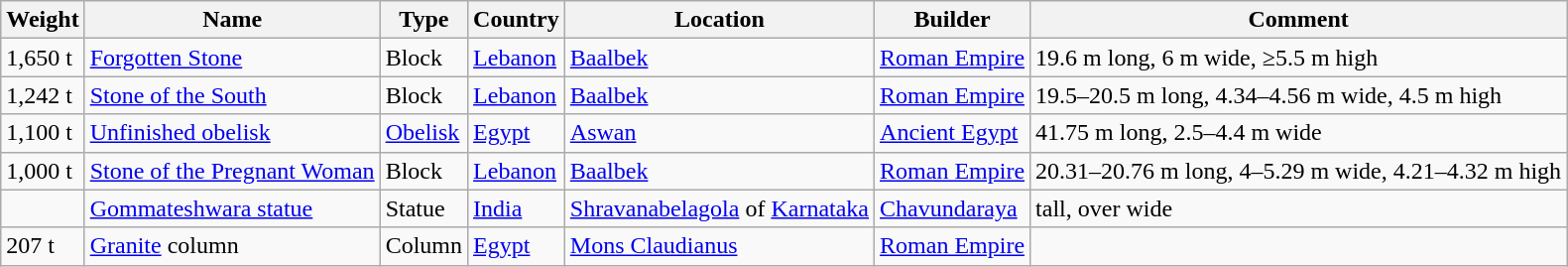<table class="wikitable">
<tr style="text-align:left; vertical-align:top;">
<th>Weight</th>
<th>Name</th>
<th>Type</th>
<th>Country</th>
<th>Location</th>
<th>Builder</th>
<th>Comment</th>
</tr>
<tr>
<td>1,650 t</td>
<td><a href='#'>Forgotten Stone</a></td>
<td>Block</td>
<td><a href='#'>Lebanon</a></td>
<td><a href='#'>Baalbek</a></td>
<td><a href='#'>Roman Empire</a></td>
<td>19.6 m long, 6 m wide, ≥5.5 m high</td>
</tr>
<tr>
<td>1,242 t</td>
<td><a href='#'>Stone of the South</a></td>
<td>Block</td>
<td><a href='#'>Lebanon</a></td>
<td><a href='#'>Baalbek</a></td>
<td><a href='#'>Roman Empire</a></td>
<td>19.5–20.5 m long, 4.34–4.56 m wide, 4.5 m high</td>
</tr>
<tr>
<td>1,100 t</td>
<td><a href='#'>Unfinished obelisk</a></td>
<td><a href='#'>Obelisk</a></td>
<td><a href='#'>Egypt</a></td>
<td><a href='#'>Aswan</a></td>
<td><a href='#'>Ancient Egypt</a></td>
<td>41.75 m long, 2.5–4.4 m wide</td>
</tr>
<tr>
<td>1,000 t</td>
<td><a href='#'>Stone of the Pregnant Woman</a></td>
<td>Block</td>
<td><a href='#'>Lebanon</a></td>
<td><a href='#'>Baalbek</a></td>
<td><a href='#'>Roman Empire</a></td>
<td>20.31–20.76 m long, 4–5.29 m wide, 4.21–4.32 m high</td>
</tr>
<tr>
<td></td>
<td><a href='#'>Gommateshwara statue</a></td>
<td>Statue</td>
<td><a href='#'>India</a></td>
<td><a href='#'>Shravanabelagola</a> of <a href='#'>Karnataka</a></td>
<td><a href='#'>Chavundaraya</a></td>
<td> tall, over  wide</td>
</tr>
<tr>
<td>207 t</td>
<td><a href='#'>Granite</a> column</td>
<td>Column</td>
<td><a href='#'>Egypt</a></td>
<td><a href='#'>Mons Claudianus</a></td>
<td><a href='#'>Roman Empire</a></td>
<td></td>
</tr>
</table>
